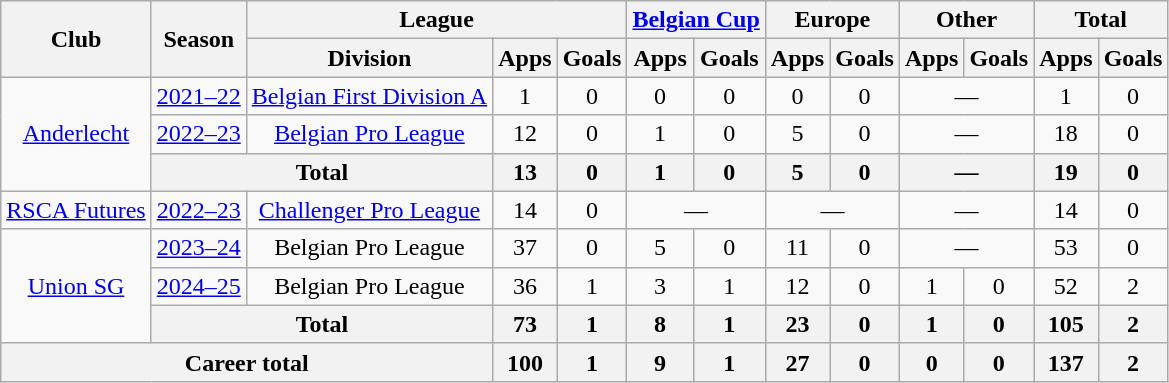<table class="wikitable" style="text-align: center">
<tr>
<th rowspan="2">Club</th>
<th rowspan="2">Season</th>
<th colspan="3">League</th>
<th colspan="2"><a href='#'>Belgian Cup</a></th>
<th colspan="2">Europe</th>
<th colspan="2">Other</th>
<th colspan="2">Total</th>
</tr>
<tr>
<th>Division</th>
<th>Apps</th>
<th>Goals</th>
<th>Apps</th>
<th>Goals</th>
<th>Apps</th>
<th>Goals</th>
<th>Apps</th>
<th>Goals</th>
<th>Apps</th>
<th>Goals</th>
</tr>
<tr>
<td rowspan="3"><a href='#'>Anderlecht</a></td>
<td><a href='#'>2021–22</a></td>
<td><a href='#'>Belgian First Division A</a></td>
<td>1</td>
<td>0</td>
<td>0</td>
<td>0</td>
<td>0</td>
<td>0</td>
<td colspan="2">—</td>
<td>1</td>
<td>0</td>
</tr>
<tr>
<td><a href='#'>2022–23</a></td>
<td><a href='#'>Belgian Pro League</a></td>
<td>12</td>
<td>0</td>
<td>1</td>
<td>0</td>
<td>5</td>
<td>0</td>
<td colspan="2">—</td>
<td>18</td>
<td>0</td>
</tr>
<tr>
<th colspan="2">Total</th>
<th>13</th>
<th>0</th>
<th>1</th>
<th>0</th>
<th>5</th>
<th>0</th>
<th colspan="2">—</th>
<th>19</th>
<th>0</th>
</tr>
<tr>
<td><a href='#'>RSCA Futures</a></td>
<td><a href='#'>2022–23</a></td>
<td><a href='#'>Challenger Pro League</a></td>
<td>14</td>
<td>0</td>
<td colspan="2">—</td>
<td colspan="2">—</td>
<td colspan="2">—</td>
<td>14</td>
<td>0</td>
</tr>
<tr>
<td rowspan="3"><a href='#'>Union SG</a></td>
<td><a href='#'>2023–24</a></td>
<td>Belgian Pro League</td>
<td>37</td>
<td>0</td>
<td>5</td>
<td>0</td>
<td>11</td>
<td>0</td>
<td colspan="2">—</td>
<td>53</td>
<td>0</td>
</tr>
<tr>
<td><a href='#'>2024–25</a></td>
<td>Belgian Pro League</td>
<td>36</td>
<td>1</td>
<td>3</td>
<td>1</td>
<td>12</td>
<td>0</td>
<td>1</td>
<td>0</td>
<td>52</td>
<td>2</td>
</tr>
<tr>
<th colspan="2">Total</th>
<th>73</th>
<th>1</th>
<th>8</th>
<th>1</th>
<th>23</th>
<th>0</th>
<th>1</th>
<th>0</th>
<th>105</th>
<th>2</th>
</tr>
<tr>
<th colspan="3">Career total</th>
<th>100</th>
<th>1</th>
<th>9</th>
<th>1</th>
<th>27</th>
<th>0</th>
<th>0</th>
<th>0</th>
<th>137</th>
<th>2</th>
</tr>
</table>
